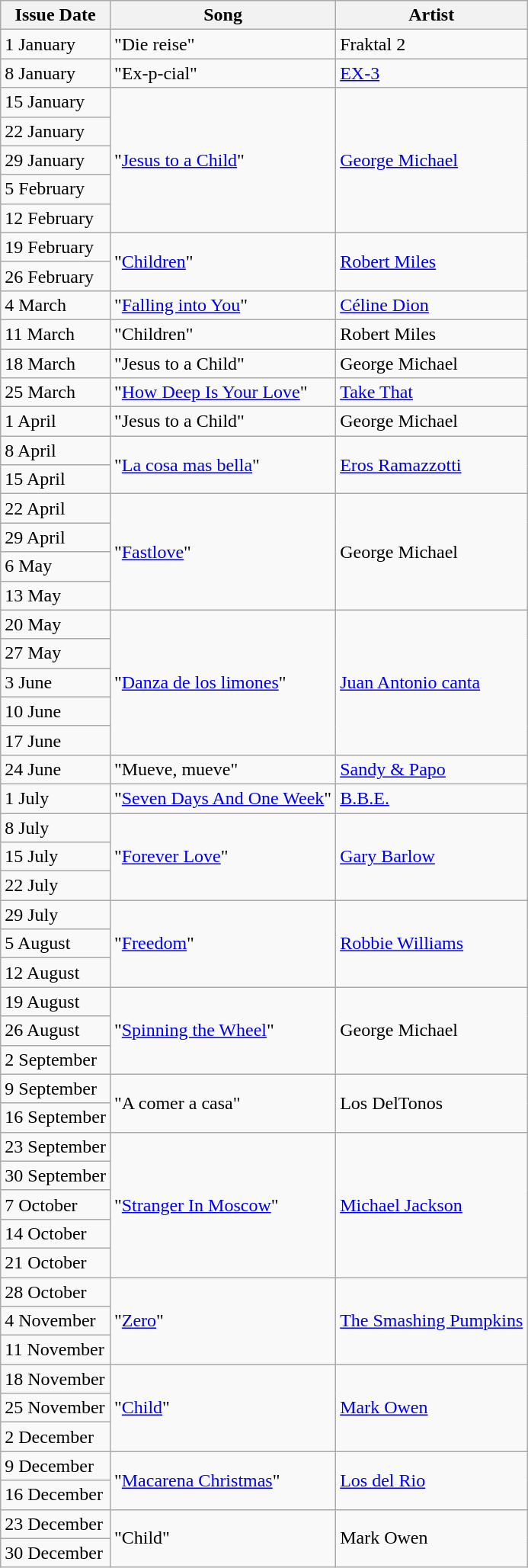<table class="wikitable">
<tr>
<th>Issue Date</th>
<th>Song</th>
<th>Artist</th>
</tr>
<tr>
<td>1 January</td>
<td>"Die reise"</td>
<td>Fraktal 2</td>
</tr>
<tr>
<td>8 January</td>
<td>"Ex-p-cial"</td>
<td><a href='#'>EX-3</a></td>
</tr>
<tr>
<td>15 January</td>
<td rowspan=5>"<a href='#'>Jesus to a Child</a>"</td>
<td rowspan=5><a href='#'>George Michael</a></td>
</tr>
<tr>
<td>22 January</td>
</tr>
<tr>
<td>29 January</td>
</tr>
<tr>
<td>5 February</td>
</tr>
<tr>
<td>12 February</td>
</tr>
<tr>
<td>19 February</td>
<td rowspan=2>"<a href='#'>Children</a>"</td>
<td rowspan=2><a href='#'>Robert Miles</a></td>
</tr>
<tr>
<td>26 February</td>
</tr>
<tr>
<td>4 March</td>
<td>"<a href='#'>Falling into You</a>"</td>
<td><a href='#'>Céline Dion</a></td>
</tr>
<tr>
<td>11 March</td>
<td>"Children"</td>
<td>Robert Miles</td>
</tr>
<tr>
<td>18 March</td>
<td>"Jesus to a Child"</td>
<td>George Michael</td>
</tr>
<tr>
<td>25 March</td>
<td>"<a href='#'>How Deep Is Your Love</a>"</td>
<td><a href='#'>Take That</a></td>
</tr>
<tr>
<td>1 April</td>
<td>"Jesus to a Child"</td>
<td>George Michael</td>
</tr>
<tr>
<td>8 April</td>
<td rowspan=2>"<a href='#'>La cosa mas bella</a>"</td>
<td rowspan=2><a href='#'>Eros Ramazzotti</a></td>
</tr>
<tr>
<td>15 April</td>
</tr>
<tr>
<td>22 April</td>
<td rowspan=4>"<a href='#'>Fastlove</a>"</td>
<td rowspan=4>George Michael</td>
</tr>
<tr>
<td>29 April</td>
</tr>
<tr>
<td>6 May</td>
</tr>
<tr>
<td>13 May</td>
</tr>
<tr>
<td>20 May</td>
<td rowspan=5>"<a href='#'>Danza de los limones</a>"</td>
<td rowspan=5><a href='#'>Juan Antonio canta</a></td>
</tr>
<tr>
<td>27 May</td>
</tr>
<tr>
<td>3 June</td>
</tr>
<tr>
<td>10 June</td>
</tr>
<tr>
<td>17 June</td>
</tr>
<tr>
<td>24 June</td>
<td>"Mueve, mueve"</td>
<td><a href='#'>Sandy & Papo</a></td>
</tr>
<tr>
<td>1 July</td>
<td>"<a href='#'>Seven Days And One Week</a>"</td>
<td><a href='#'>B.B.E.</a></td>
</tr>
<tr>
<td>8 July</td>
<td rowspan=3>"<a href='#'>Forever Love</a>"</td>
<td rowspan=3><a href='#'>Gary Barlow</a></td>
</tr>
<tr>
<td>15 July</td>
</tr>
<tr>
<td>22 July</td>
</tr>
<tr>
<td>29 July</td>
<td rowspan=3>"<a href='#'>Freedom</a>"</td>
<td rowspan=3><a href='#'>Robbie Williams</a></td>
</tr>
<tr>
<td>5 August</td>
</tr>
<tr>
<td>12 August</td>
</tr>
<tr>
<td>19 August</td>
<td rowspan=3>"<a href='#'>Spinning the Wheel</a>"</td>
<td rowspan=3>George Michael</td>
</tr>
<tr>
<td>26 August</td>
</tr>
<tr>
<td>2 September</td>
</tr>
<tr>
<td>9 September</td>
<td rowspan=2>"A comer a casa"</td>
<td rowspan=2>Los DelTonos</td>
</tr>
<tr>
<td>16 September</td>
</tr>
<tr>
<td>23 September</td>
<td rowspan=5>"<a href='#'>Stranger In Moscow</a>"</td>
<td rowspan=5><a href='#'>Michael Jackson</a></td>
</tr>
<tr>
<td>30 September</td>
</tr>
<tr>
<td>7 October</td>
</tr>
<tr>
<td>14 October</td>
</tr>
<tr>
<td>21 October</td>
</tr>
<tr>
<td>28 October</td>
<td rowspan=3>"<a href='#'>Zero</a>"</td>
<td rowspan=3><a href='#'>The Smashing Pumpkins</a></td>
</tr>
<tr>
<td>4 November</td>
</tr>
<tr>
<td>11 November</td>
</tr>
<tr>
<td>18 November</td>
<td rowspan=3>"<a href='#'>Child</a>"</td>
<td rowspan=3><a href='#'>Mark Owen</a></td>
</tr>
<tr>
<td>25 November</td>
</tr>
<tr>
<td>2 December</td>
</tr>
<tr>
<td>9 December</td>
<td rowspan=2>"<a href='#'>Macarena Christmas</a>"</td>
<td rowspan=2><a href='#'>Los del Rio</a></td>
</tr>
<tr>
<td>16 December</td>
</tr>
<tr>
<td>23 December</td>
<td rowspan=2>"Child"</td>
<td rowspan=2>Mark Owen</td>
</tr>
<tr>
<td>30 December</td>
</tr>
</table>
